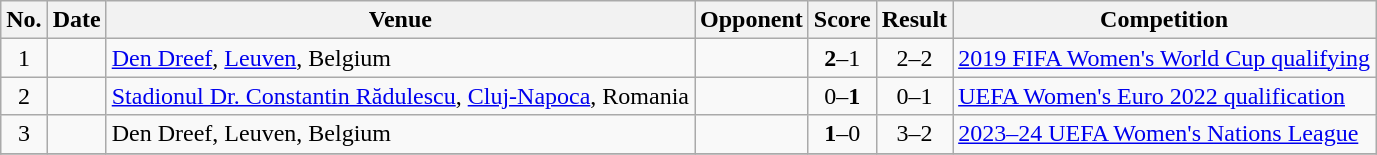<table class="wikitable sortable">
<tr>
<th>No.</th>
<th>Date</th>
<th>Venue</th>
<th>Opponent</th>
<th>Score</th>
<th>Result</th>
<th>Competition</th>
</tr>
<tr>
<td align="center">1</td>
<td></td>
<td><a href='#'>Den Dreef</a>, <a href='#'>Leuven</a>, Belgium</td>
<td></td>
<td align="center"><strong>2</strong>–1</td>
<td align="center">2–2</td>
<td><a href='#'>2019 FIFA Women's World Cup qualifying</a></td>
</tr>
<tr>
<td align="center">2</td>
<td></td>
<td><a href='#'>Stadionul Dr. Constantin Rădulescu</a>, <a href='#'>Cluj-Napoca</a>, Romania</td>
<td></td>
<td align="center">0–<strong>1</strong></td>
<td align="center">0–1</td>
<td><a href='#'>UEFA Women's Euro 2022 qualification</a></td>
</tr>
<tr>
<td align="center">3</td>
<td></td>
<td>Den Dreef, Leuven, Belgium</td>
<td></td>
<td align="center"><strong>1</strong>–0</td>
<td align="center">3–2</td>
<td><a href='#'>2023–24 UEFA Women's Nations League</a></td>
</tr>
<tr>
</tr>
</table>
